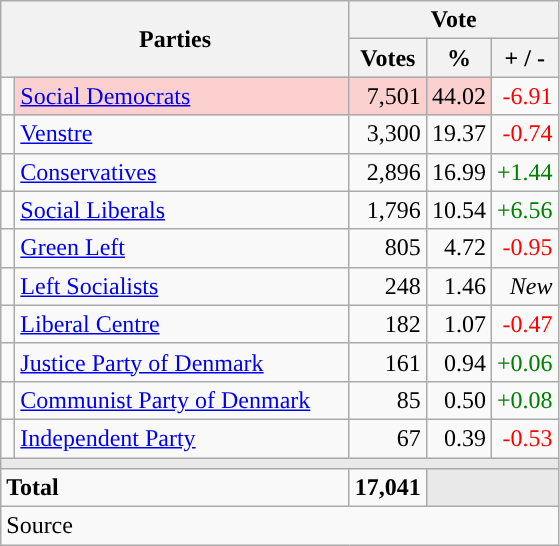<table class="wikitable" style="text-align:right;">
<tr>
<th style="text-align:centre;" rowspan="2" colspan="2" width="225">Parties</th>
<th colspan="3">Vote</th>
</tr>
<tr>
<th width="15">Votes</th>
<th width="15">%</th>
<th width="15">+ / -</th>
</tr>
<tr>
<td width="2" style="color:inherit;background:"></td>
<td bgcolor=#fbd0ce  align="left"><a href='#'>Social Democrats</a></td>
<td bgcolor=#fbd0ce>7,501</td>
<td bgcolor=#fbd0ce>44.02</td>
<td style=color:red;>-6.91</td>
</tr>
<tr>
<td width="2" style="color:inherit;background:"></td>
<td align="left"><a href='#'>Venstre</a></td>
<td>3,300</td>
<td>19.37</td>
<td style=color:red;>-0.74</td>
</tr>
<tr>
<td width="2" style="color:inherit;background:"></td>
<td align="left"><a href='#'>Conservatives</a></td>
<td>2,896</td>
<td>16.99</td>
<td style=color:green;>+1.44</td>
</tr>
<tr>
<td width="2" style="color:inherit;background:"></td>
<td align="left"><a href='#'>Social Liberals</a></td>
<td>1,796</td>
<td>10.54</td>
<td style=color:green;>+6.56</td>
</tr>
<tr>
<td width="2" style="color:inherit;background:"></td>
<td align="left"><a href='#'>Green Left</a></td>
<td>805</td>
<td>4.72</td>
<td style=color:red;>-0.95</td>
</tr>
<tr>
<td width="2" style="color:inherit;background:"></td>
<td align="left"><a href='#'>Left Socialists</a></td>
<td>248</td>
<td>1.46</td>
<td><em>New</em></td>
</tr>
<tr>
<td width="2" style="color:inherit;background:"></td>
<td align="left"><a href='#'>Liberal Centre</a></td>
<td>182</td>
<td>1.07</td>
<td style=color:red;>-0.47</td>
</tr>
<tr>
<td width="2" style="color:inherit;background:"></td>
<td align="left"><a href='#'>Justice Party of Denmark</a></td>
<td>161</td>
<td>0.94</td>
<td style=color:green;>+0.06</td>
</tr>
<tr>
<td width="2" style="color:inherit;background:"></td>
<td align="left"><a href='#'>Communist Party of Denmark</a></td>
<td>85</td>
<td>0.50</td>
<td style=color:green;>+0.08</td>
</tr>
<tr>
<td width="2" style="color:inherit;background:"></td>
<td align="left"><a href='#'>Independent Party</a></td>
<td>67</td>
<td>0.39</td>
<td style=color:red;>-0.53</td>
</tr>
<tr>
<td colspan="7" bgcolor="#E9E9E9"></td>
</tr>
<tr>
<td align="left" colspan="2"><strong>Total</strong></td>
<td><strong>17,041</strong></td>
<td bgcolor="#E9E9E9" colspan="2"></td>
</tr>
<tr>
<td align="left" colspan="6">Source</td>
</tr>
</table>
